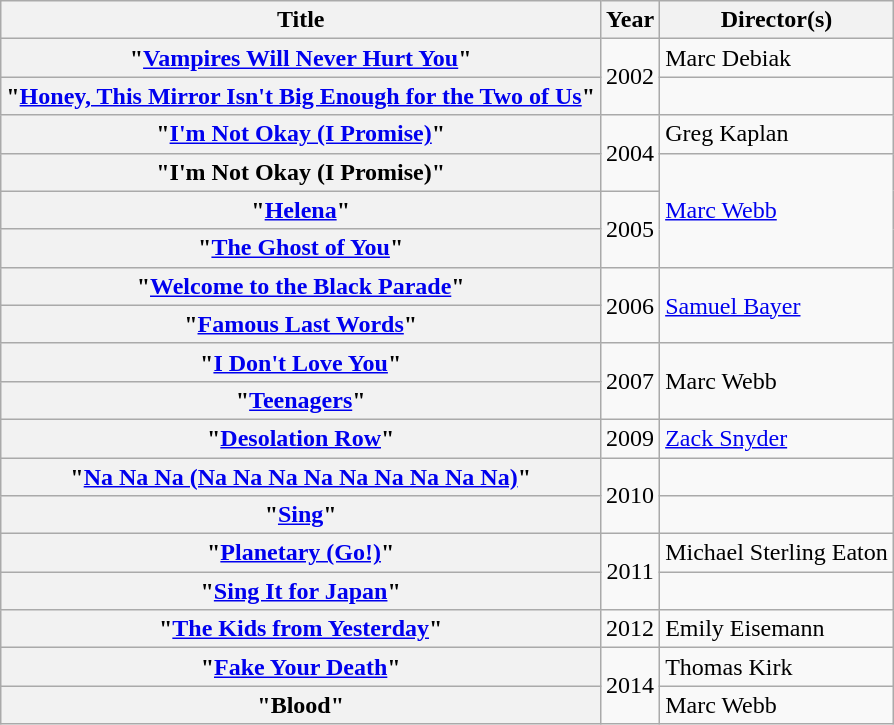<table class="wikitable plainrowheaders">
<tr>
<th>Title</th>
<th>Year</th>
<th>Director(s)</th>
</tr>
<tr>
<th scope="row">"<a href='#'>Vampires Will Never Hurt You</a>"</th>
<td rowspan="2" style="text-align:center">2002</td>
<td style="text-align:left">Marc Debiak</td>
</tr>
<tr>
<th scope="row">"<a href='#'>Honey, This Mirror Isn't Big Enough for the Two of Us</a>"</th>
<td></td>
</tr>
<tr>
<th scope="row">"<a href='#'>I'm Not Okay (I Promise)</a>"</th>
<td rowspan="2" style="text-align:center">2004</td>
<td>Greg Kaplan</td>
</tr>
<tr>
<th scope="row">"I'm Not Okay (I Promise)"</th>
<td rowspan="3"><a href='#'>Marc Webb</a></td>
</tr>
<tr>
<th scope="row">"<a href='#'>Helena</a>"</th>
<td rowspan="2" style="text-align:center">2005</td>
</tr>
<tr>
<th scope="row">"<a href='#'>The Ghost of You</a>"</th>
</tr>
<tr>
<th scope="row">"<a href='#'>Welcome to the Black Parade</a>"</th>
<td rowspan="2" style="text-align:center">2006</td>
<td rowspan="2"><a href='#'>Samuel Bayer</a></td>
</tr>
<tr>
<th scope="row">"<a href='#'>Famous Last Words</a>"</th>
</tr>
<tr>
<th scope="row">"<a href='#'>I Don't Love You</a>"</th>
<td rowspan="2" style="text-align:center">2007</td>
<td rowspan="2">Marc Webb</td>
</tr>
<tr>
<th scope="row">"<a href='#'>Teenagers</a>"</th>
</tr>
<tr>
<th scope="row">"<a href='#'>Desolation Row</a>"</th>
<td style="text-align:center">2009</td>
<td><a href='#'>Zack Snyder</a></td>
</tr>
<tr>
<th scope="row">"<a href='#'>Na Na Na (Na Na Na Na Na Na Na Na Na)</a>"</th>
<td rowspan="2" style="text-align:center">2010</td>
<td></td>
</tr>
<tr>
<th scope="row">"<a href='#'>Sing</a>"</th>
<td></td>
</tr>
<tr>
<th scope="row">"<a href='#'>Planetary (Go!)</a>"</th>
<td rowspan="2" style="text-align:center">2011</td>
<td>Michael Sterling Eaton</td>
</tr>
<tr>
<th scope="row">"<a href='#'>Sing It for Japan</a>"</th>
<td></td>
</tr>
<tr>
<th scope="row">"<a href='#'>The Kids from Yesterday</a>"</th>
<td style="text-align:center">2012</td>
<td>Emily Eisemann</td>
</tr>
<tr>
<th scope="row">"<a href='#'>Fake Your Death</a>"</th>
<td rowspan="2" style="text-align:center">2014</td>
<td>Thomas Kirk</td>
</tr>
<tr>
<th scope="row">"Blood"</th>
<td>Marc Webb</td>
</tr>
</table>
